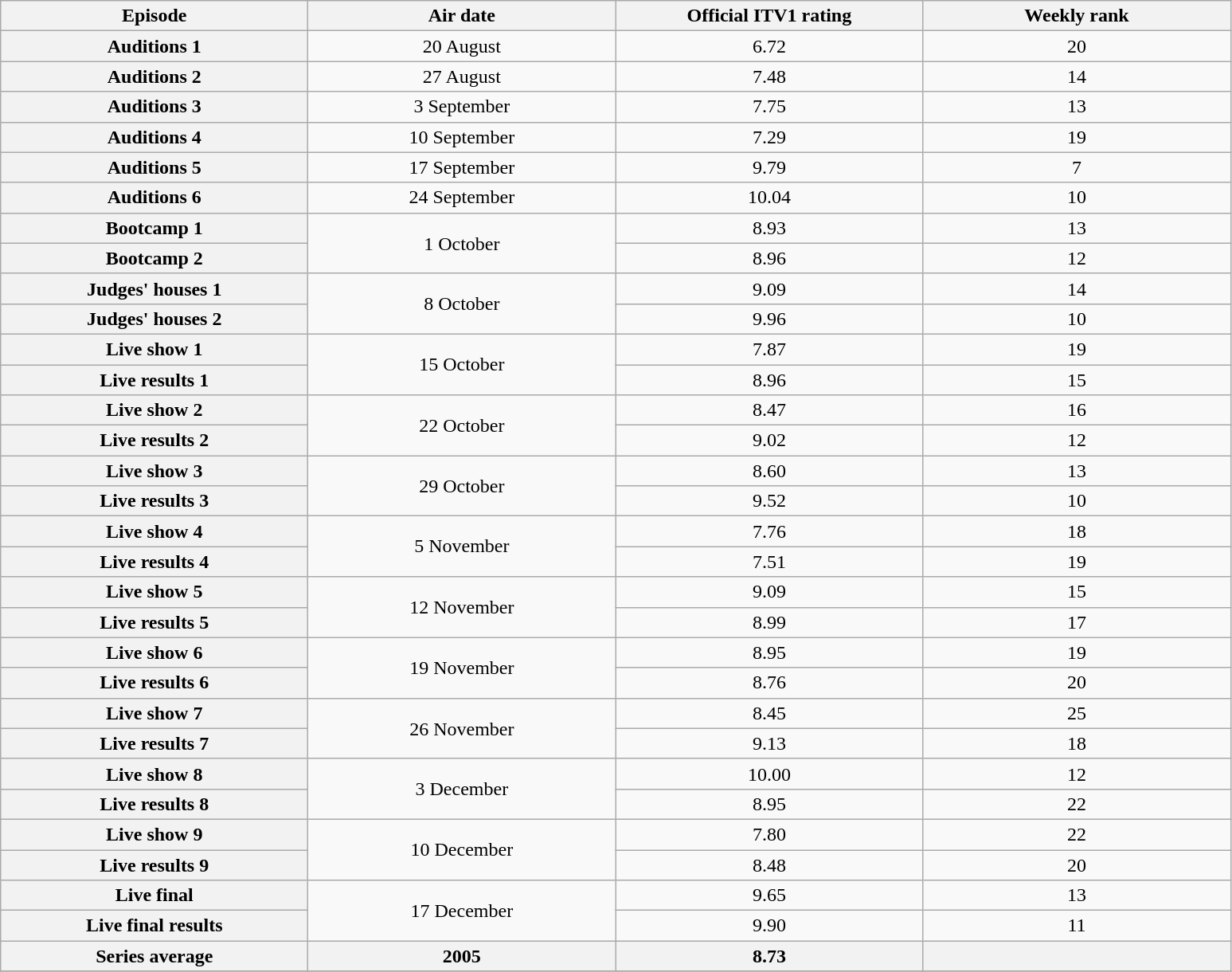<table class="wikitable sortable" style="text-align:center">
<tr>
<th scope="col" style="width:250px;">Episode</th>
<th scope="col" style="width:250px;">Air date</th>
<th scope="col" style="width:250px;">Official ITV1 rating</th>
<th scope="col" style="width:250px;">Weekly rank</th>
</tr>
<tr>
<th scope="row">Auditions 1</th>
<td>20 August</td>
<td>6.72</td>
<td>20</td>
</tr>
<tr>
<th scope="row">Auditions 2</th>
<td>27 August</td>
<td>7.48</td>
<td>14</td>
</tr>
<tr>
<th scope="row">Auditions 3</th>
<td>3 September</td>
<td>7.75</td>
<td>13</td>
</tr>
<tr>
<th scope="row">Auditions 4</th>
<td>10 September</td>
<td>7.29</td>
<td>19</td>
</tr>
<tr>
<th scope="row">Auditions 5</th>
<td>17 September</td>
<td>9.79</td>
<td>7</td>
</tr>
<tr>
<th scope="row">Auditions 6</th>
<td>24 September</td>
<td>10.04</td>
<td>10</td>
</tr>
<tr>
<th scope="row">Bootcamp 1</th>
<td rowspan="2">1 October</td>
<td>8.93</td>
<td>13</td>
</tr>
<tr>
<th scope="row">Bootcamp 2</th>
<td>8.96</td>
<td>12</td>
</tr>
<tr>
<th scope="row">Judges' houses 1</th>
<td rowspan="2">8 October</td>
<td>9.09</td>
<td>14</td>
</tr>
<tr>
<th scope="row">Judges' houses 2</th>
<td>9.96</td>
<td>10</td>
</tr>
<tr>
<th scope="row">Live show 1</th>
<td rowspan="2">15 October</td>
<td>7.87</td>
<td>19</td>
</tr>
<tr>
<th scope="row">Live results 1</th>
<td>8.96</td>
<td>15</td>
</tr>
<tr>
<th scope="row">Live show 2</th>
<td rowspan="2">22 October</td>
<td>8.47</td>
<td>16</td>
</tr>
<tr>
<th scope="row">Live results 2</th>
<td>9.02</td>
<td>12</td>
</tr>
<tr>
<th scope="row">Live show 3</th>
<td rowspan="2">29 October</td>
<td>8.60</td>
<td>13</td>
</tr>
<tr>
<th scope="row">Live results 3</th>
<td>9.52</td>
<td>10</td>
</tr>
<tr>
<th scope="row">Live show 4</th>
<td rowspan="2">5 November</td>
<td>7.76</td>
<td>18</td>
</tr>
<tr>
<th scope="row">Live results 4</th>
<td>7.51</td>
<td>19</td>
</tr>
<tr>
<th scope="row">Live show 5</th>
<td rowspan="2">12 November</td>
<td>9.09</td>
<td>15</td>
</tr>
<tr>
<th scope="row">Live results 5</th>
<td>8.99</td>
<td>17</td>
</tr>
<tr>
<th scope="row">Live show 6</th>
<td rowspan="2">19 November</td>
<td>8.95</td>
<td>19</td>
</tr>
<tr>
<th scope="row">Live results 6</th>
<td>8.76</td>
<td>20</td>
</tr>
<tr>
<th scope="row">Live show 7</th>
<td rowspan="2">26 November</td>
<td>8.45</td>
<td>25</td>
</tr>
<tr>
<th scope="row">Live results 7</th>
<td>9.13</td>
<td>18</td>
</tr>
<tr>
<th scope="row">Live show 8</th>
<td rowspan="2">3 December</td>
<td>10.00</td>
<td>12</td>
</tr>
<tr>
<th scope="row">Live results 8</th>
<td>8.95</td>
<td>22</td>
</tr>
<tr>
<th scope="row">Live show 9</th>
<td rowspan="2">10 December</td>
<td>7.80</td>
<td>22</td>
</tr>
<tr>
<th scope="row">Live results 9</th>
<td>8.48</td>
<td>20</td>
</tr>
<tr>
<th scope="row">Live final</th>
<td rowspan="2">17 December</td>
<td>9.65</td>
<td>13</td>
</tr>
<tr>
<th scope="row">Live final results</th>
<td>9.90</td>
<td>11</td>
</tr>
<tr>
<th>Series average</th>
<th>2005</th>
<th>8.73</th>
<th></th>
</tr>
<tr>
</tr>
</table>
